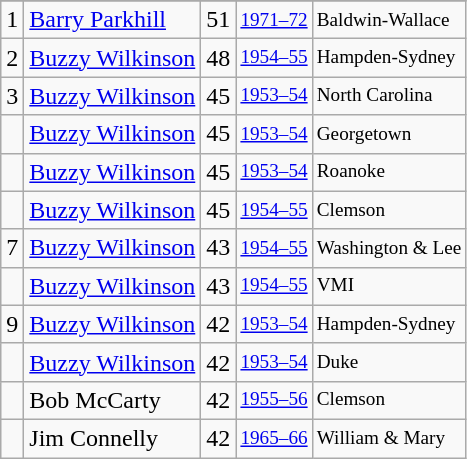<table class="wikitable">
<tr>
</tr>
<tr>
<td>1</td>
<td><a href='#'>Barry Parkhill</a></td>
<td>51</td>
<td style="font-size:80%;"><a href='#'>1971–72</a></td>
<td style="font-size:80%;">Baldwin-Wallace</td>
</tr>
<tr>
<td>2</td>
<td><a href='#'>Buzzy Wilkinson</a></td>
<td>48</td>
<td style="font-size:80%;"><a href='#'>1954–55</a></td>
<td style="font-size:80%;">Hampden-Sydney</td>
</tr>
<tr>
<td>3</td>
<td><a href='#'>Buzzy Wilkinson</a></td>
<td>45</td>
<td style="font-size:80%;"><a href='#'>1953–54</a></td>
<td style="font-size:80%;">North Carolina</td>
</tr>
<tr>
<td></td>
<td><a href='#'>Buzzy Wilkinson</a></td>
<td>45</td>
<td style="font-size:80%;"><a href='#'>1953–54</a></td>
<td style="font-size:80%;">Georgetown</td>
</tr>
<tr>
<td></td>
<td><a href='#'>Buzzy Wilkinson</a></td>
<td>45</td>
<td style="font-size:80%;"><a href='#'>1953–54</a></td>
<td style="font-size:80%;">Roanoke</td>
</tr>
<tr>
<td></td>
<td><a href='#'>Buzzy Wilkinson</a></td>
<td>45</td>
<td style="font-size:80%;"><a href='#'>1954–55</a></td>
<td style="font-size:80%;">Clemson</td>
</tr>
<tr>
<td>7</td>
<td><a href='#'>Buzzy Wilkinson</a></td>
<td>43</td>
<td style="font-size:80%;"><a href='#'>1954–55</a></td>
<td style="font-size:80%;">Washington & Lee</td>
</tr>
<tr>
<td></td>
<td><a href='#'>Buzzy Wilkinson</a></td>
<td>43</td>
<td style="font-size:80%;"><a href='#'>1954–55</a></td>
<td style="font-size:80%;">VMI</td>
</tr>
<tr>
<td>9</td>
<td><a href='#'>Buzzy Wilkinson</a></td>
<td>42</td>
<td style="font-size:80%;"><a href='#'>1953–54</a></td>
<td style="font-size:80%;">Hampden-Sydney</td>
</tr>
<tr>
<td></td>
<td><a href='#'>Buzzy Wilkinson</a></td>
<td>42</td>
<td style="font-size:80%;"><a href='#'>1953–54</a></td>
<td style="font-size:80%;">Duke</td>
</tr>
<tr>
<td></td>
<td>Bob McCarty</td>
<td>42</td>
<td style="font-size:80%;"><a href='#'>1955–56</a></td>
<td style="font-size:80%;">Clemson</td>
</tr>
<tr>
<td></td>
<td>Jim Connelly</td>
<td>42</td>
<td style="font-size:80%;"><a href='#'>1965–66</a></td>
<td style="font-size:80%;">William & Mary</td>
</tr>
</table>
